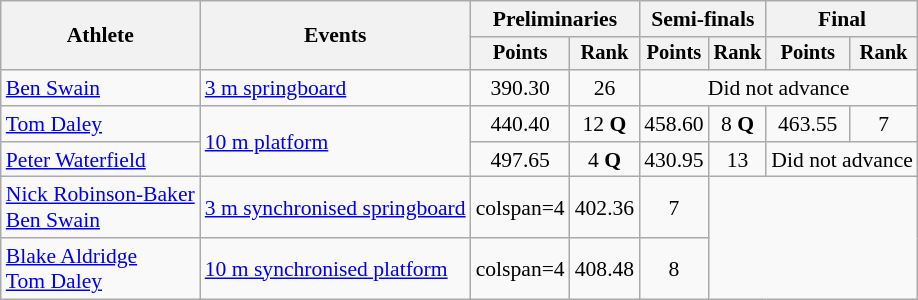<table class=wikitable style="font-size:90%">
<tr>
<th rowspan="2">Athlete</th>
<th rowspan="2">Events</th>
<th colspan="2">Preliminaries</th>
<th colspan="2">Semi-finals</th>
<th colspan="2">Final</th>
</tr>
<tr style="font-size:95%">
<th>Points</th>
<th>Rank</th>
<th>Points</th>
<th>Rank</th>
<th>Points</th>
<th>Rank</th>
</tr>
<tr align=center>
<td align=left><a href='#'>Ben Swain</a></td>
<td align=left><a href='#'>3 m springboard</a></td>
<td>390.30</td>
<td>26</td>
<td colspan=4>Did not advance</td>
</tr>
<tr align=center>
<td align=left><a href='#'>Tom Daley</a></td>
<td align=left rowspan=2><a href='#'>10 m platform</a></td>
<td>440.40</td>
<td>12 <strong>Q</strong></td>
<td>458.60</td>
<td>8 <strong>Q</strong></td>
<td>463.55</td>
<td>7</td>
</tr>
<tr align=center>
<td align=left><a href='#'>Peter Waterfield</a></td>
<td>497.65</td>
<td>4 <strong>Q</strong></td>
<td>430.95</td>
<td>13</td>
<td colspan=2>Did not advance</td>
</tr>
<tr align=center>
<td align=left><a href='#'>Nick Robinson-Baker</a><br><a href='#'>Ben Swain</a></td>
<td align=left><a href='#'>3 m synchronised springboard</a></td>
<td>colspan=4 </td>
<td>402.36</td>
<td>7</td>
</tr>
<tr align=center>
<td align=left><a href='#'>Blake Aldridge</a><br><a href='#'>Tom Daley</a></td>
<td align=left><a href='#'>10 m synchronised platform</a></td>
<td>colspan=4 </td>
<td>408.48</td>
<td>8</td>
</tr>
</table>
